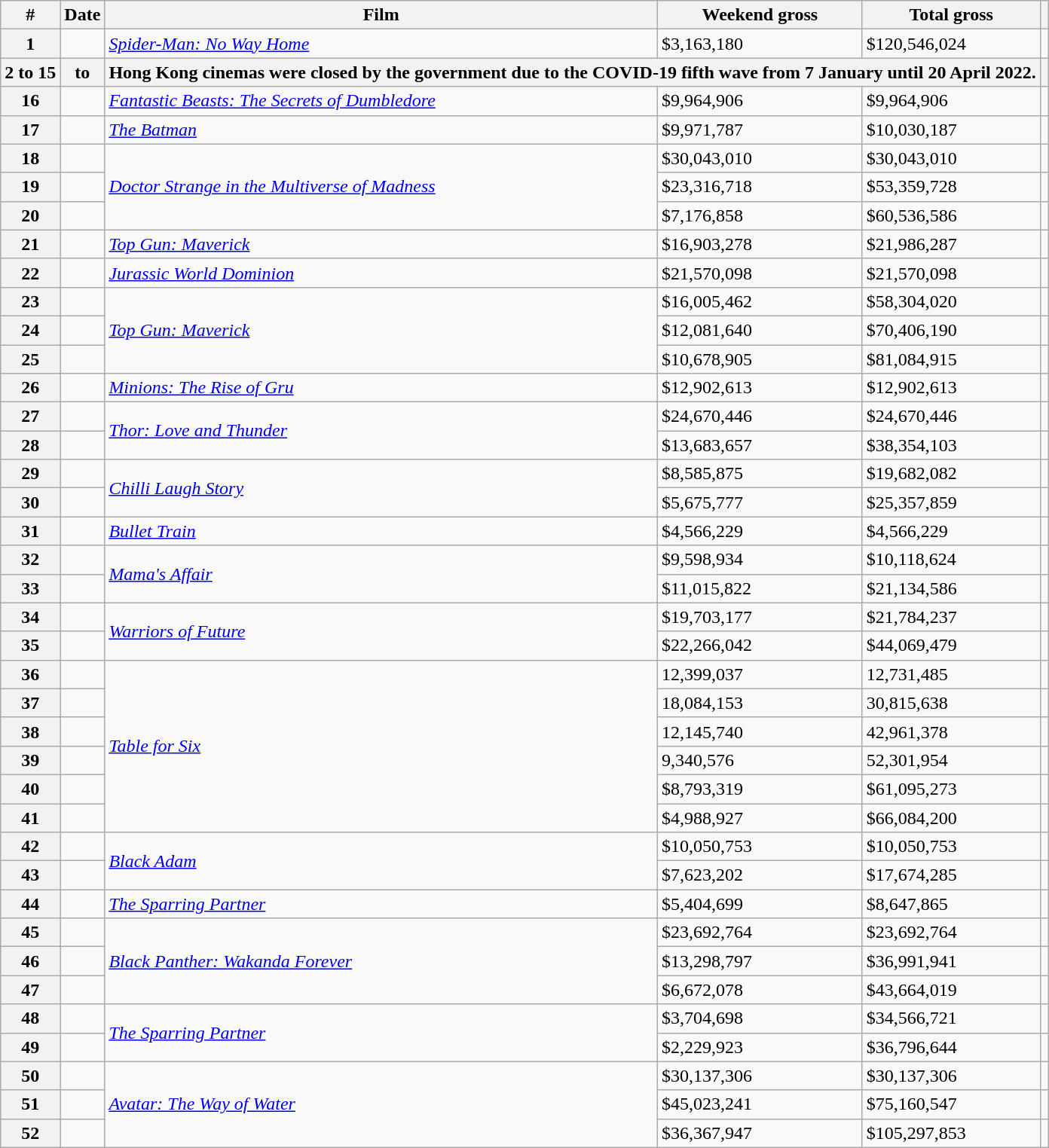<table class="wikitable sortable">
<tr>
<th>#</th>
<th>Date</th>
<th>Film</th>
<th>Weekend gross </th>
<th>Total gross </th>
<th></th>
</tr>
<tr>
<th style="text-align:center;">1</th>
<td></td>
<td><em><a href='#'>Spider-Man: No Way Home</a></em></td>
<td>$3,163,180</td>
<td>$120,546,024</td>
<td></td>
</tr>
<tr>
<th>2 to 15</th>
<th> to  </th>
<th colspan=3>Hong Kong cinemas were closed by the government due to the COVID-19 fifth wave from 7 January until 20 April 2022.</th>
<th></th>
</tr>
<tr>
<th>16</th>
<td></td>
<td><em><a href='#'>Fantastic Beasts: The Secrets of Dumbledore</a></em></td>
<td>$9,964,906</td>
<td>$9,964,906</td>
<td></td>
</tr>
<tr>
<th>17</th>
<td></td>
<td><em><a href='#'>The Batman</a></em></td>
<td>$9,971,787</td>
<td>$10,030,187</td>
<td></td>
</tr>
<tr>
<th>18</th>
<td></td>
<td rowspan="3"><em><a href='#'>Doctor Strange in the Multiverse of Madness</a></em></td>
<td>$30,043,010</td>
<td>$30,043,010</td>
<td></td>
</tr>
<tr>
<th>19</th>
<td></td>
<td>$23,316,718</td>
<td>$53,359,728</td>
<td></td>
</tr>
<tr>
<th>20</th>
<td></td>
<td>$7,176,858</td>
<td>$60,536,586</td>
<td></td>
</tr>
<tr>
<th>21</th>
<td></td>
<td><em><a href='#'>Top Gun: Maverick</a></em></td>
<td>$16,903,278</td>
<td>$21,986,287</td>
<td></td>
</tr>
<tr>
<th>22</th>
<td></td>
<td><em><a href='#'>Jurassic World Dominion</a></em></td>
<td>$21,570,098</td>
<td>$21,570,098</td>
<td></td>
</tr>
<tr>
<th>23</th>
<td></td>
<td rowspan="3"><em><a href='#'>Top Gun: Maverick</a></em></td>
<td>$16,005,462</td>
<td>$58,304,020</td>
<td></td>
</tr>
<tr>
<th>24</th>
<td></td>
<td>$12,081,640</td>
<td>$70,406,190</td>
<td></td>
</tr>
<tr>
<th>25</th>
<td></td>
<td>$10,678,905</td>
<td>$81,084,915</td>
<td></td>
</tr>
<tr>
<th>26</th>
<td></td>
<td><em><a href='#'>Minions: The Rise of Gru</a></em></td>
<td>$12,902,613</td>
<td>$12,902,613</td>
<td></td>
</tr>
<tr>
<th>27</th>
<td></td>
<td rowspan="2"><em><a href='#'>Thor: Love and Thunder</a></em></td>
<td>$24,670,446</td>
<td>$24,670,446</td>
<td></td>
</tr>
<tr>
<th>28</th>
<td></td>
<td>$13,683,657</td>
<td>$38,354,103</td>
<td></td>
</tr>
<tr>
<th>29</th>
<td></td>
<td rowspan="2"><em><a href='#'>Chilli Laugh Story</a></em></td>
<td>$8,585,875</td>
<td>$19,682,082</td>
<td></td>
</tr>
<tr>
<th>30</th>
<td></td>
<td>$5,675,777</td>
<td>$25,357,859</td>
<td></td>
</tr>
<tr>
<th>31</th>
<td></td>
<td><em><a href='#'>Bullet Train</a></em></td>
<td>$4,566,229</td>
<td>$4,566,229</td>
<td></td>
</tr>
<tr>
<th>32</th>
<td></td>
<td rowspan=2><em><a href='#'>Mama's Affair</a></em></td>
<td>$9,598,934</td>
<td>$10,118,624</td>
<td></td>
</tr>
<tr>
<th>33</th>
<td></td>
<td>$11,015,822</td>
<td>$21,134,586</td>
<td></td>
</tr>
<tr>
<th>34</th>
<td></td>
<td rowspan=2><em><a href='#'>Warriors of Future</a></em></td>
<td>$19,703,177</td>
<td>$21,784,237</td>
<td></td>
</tr>
<tr>
<th>35</th>
<td></td>
<td>$22,266,042</td>
<td>$44,069,479</td>
<td></td>
</tr>
<tr>
<th>36</th>
<td></td>
<td rowspan=6><em><a href='#'>Table for Six</a></em></td>
<td>12,399,037</td>
<td>12,731,485</td>
<td></td>
</tr>
<tr>
<th>37</th>
<td></td>
<td>18,084,153</td>
<td>30,815,638</td>
<td></td>
</tr>
<tr>
<th>38</th>
<td></td>
<td>12,145,740</td>
<td>42,961,378</td>
<td></td>
</tr>
<tr>
<th>39</th>
<td></td>
<td>9,340,576</td>
<td>52,301,954</td>
<td></td>
</tr>
<tr>
<th>40</th>
<td></td>
<td>$8,793,319</td>
<td>$61,095,273</td>
<td></td>
</tr>
<tr>
<th>41</th>
<td></td>
<td>$4,988,927</td>
<td>$66,084,200</td>
<td></td>
</tr>
<tr>
<th>42</th>
<td></td>
<td rowspan="2"><em><a href='#'>Black Adam</a></em></td>
<td>$10,050,753</td>
<td>$10,050,753</td>
<td></td>
</tr>
<tr>
<th>43</th>
<td></td>
<td>$7,623,202</td>
<td>$17,674,285</td>
<td></td>
</tr>
<tr>
<th>44</th>
<td></td>
<td><em><a href='#'>The Sparring Partner</a></em></td>
<td>$5,404,699</td>
<td>$8,647,865</td>
<td></td>
</tr>
<tr>
<th>45</th>
<td></td>
<td rowspan="3"><em><a href='#'>Black Panther: Wakanda Forever</a></em></td>
<td>$23,692,764</td>
<td>$23,692,764</td>
<td></td>
</tr>
<tr>
<th>46</th>
<td></td>
<td>$13,298,797</td>
<td>$36,991,941</td>
<td></td>
</tr>
<tr>
<th>47</th>
<td></td>
<td>$6,672,078</td>
<td>$43,664,019</td>
<td></td>
</tr>
<tr>
<th>48</th>
<td></td>
<td rowspan="2"><em><a href='#'>The Sparring Partner</a></em></td>
<td>$3,704,698</td>
<td>$34,566,721</td>
<td></td>
</tr>
<tr>
<th>49</th>
<td></td>
<td>$2,229,923</td>
<td>$36,796,644</td>
<td></td>
</tr>
<tr>
<th>50</th>
<td></td>
<td rowspan="3"><em><a href='#'>Avatar: The Way of Water</a></em></td>
<td>$30,137,306</td>
<td>$30,137,306</td>
<td></td>
</tr>
<tr>
<th>51</th>
<td></td>
<td>$45,023,241</td>
<td>$75,160,547</td>
<td></td>
</tr>
<tr>
<th>52</th>
<td></td>
<td>$36,367,947</td>
<td>$105,297,853</td>
<td></td>
</tr>
</table>
